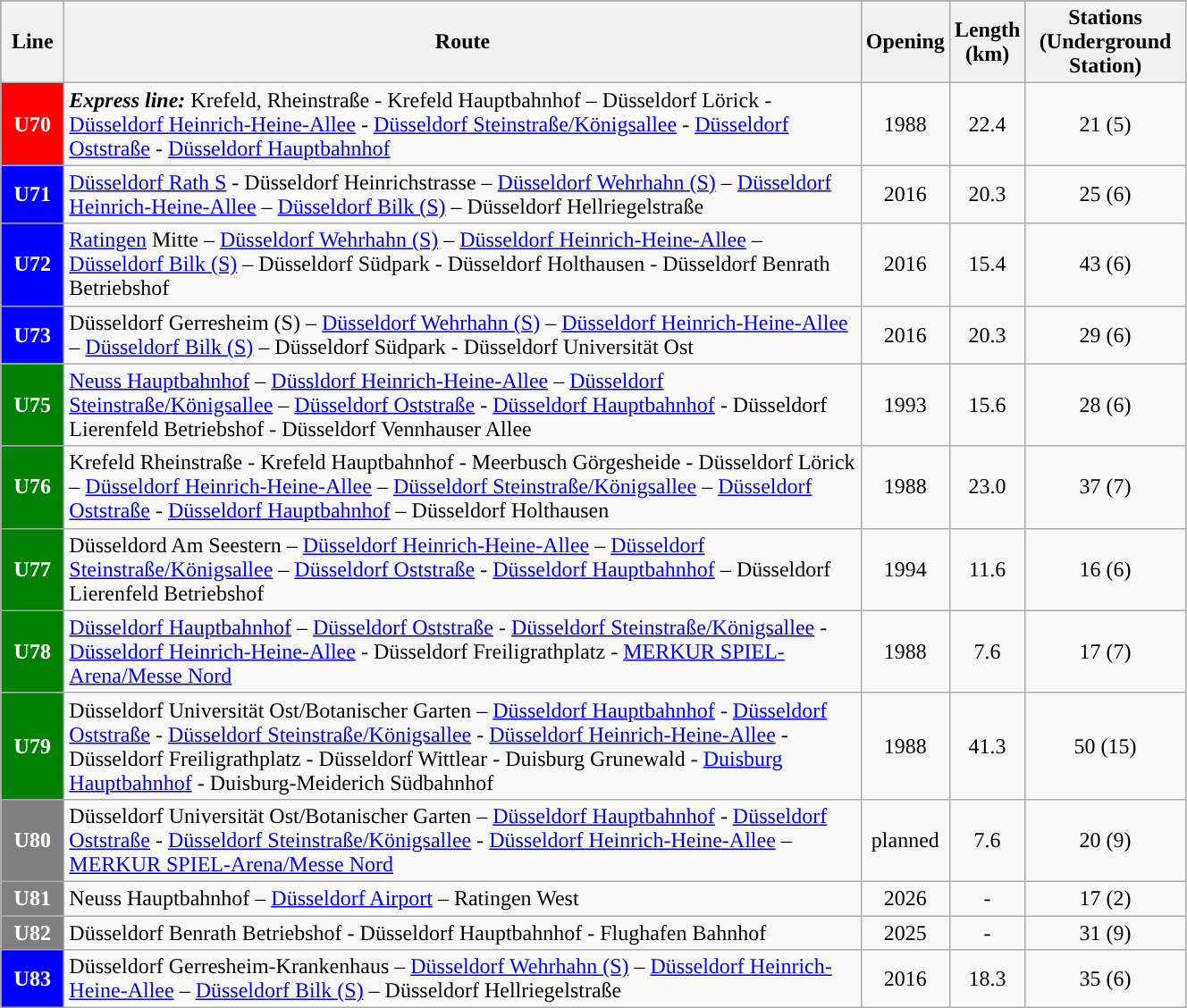<table width="70%" class="wikitable">
<tr align="center" style="color: black; background-color: #808080">
<th width="40px">Line</th>
<th>Route</th>
<th>Opening</th>
<th>Length<br>(km)</th>
<th>Stations<br>(Underground Station)</th>
</tr>
<tr>
<td style="background-color:red; text-align:center; font-weight:bold; color:white;">U70</td>
<td><strong><em>Express line:</em></strong> Krefeld, Rheinstraße - Krefeld Hauptbahnhof – Düsseldorf Lörick - <a href='#'>Düsseldorf Heinrich-Heine-Allee</a> - <a href='#'>Düsseldorf Steinstraße/Königsallee</a> - <a href='#'>Düsseldorf Oststraße</a> - <a href='#'>Düsseldorf Hauptbahnhof</a></td>
<td align="center">1988</td>
<td align="center">22.4</td>
<td align="center">21 (5)</td>
</tr>
<tr>
<td style="background-color:blue; text-align:center; font-weight:bold; color:white;">U71</td>
<td><a href='#'>Düsseldorf Rath S</a> - Düsseldorf Heinrichstrasse  – <a href='#'>Düsseldorf Wehrhahn (S)</a> – <a href='#'>Düsseldorf Heinrich-Heine-Allee</a> – <a href='#'>Düsseldorf Bilk (S)</a> – Düsseldorf Hellriegelstraße</td>
<td align="center">2016</td>
<td align="center">20.3</td>
<td align="center">25 (6)</td>
</tr>
<tr>
<td style="background-color:blue; text-align:center; font-weight:bold; color:white;">U72</td>
<td><a href='#'>Ratingen</a> Mitte – <a href='#'>Düsseldorf Wehrhahn (S)</a> – <a href='#'>Düsseldorf Heinrich-Heine-Allee</a> – <a href='#'>Düsseldorf Bilk (S)</a> –  Düsseldorf Südpark - Düsseldorf Holthausen - Düsseldorf Benrath Betriebshof</td>
<td align="center">2016</td>
<td align="center">15.4</td>
<td align="center">43 (6)</td>
</tr>
<tr>
<td style="background-color:blue; text-align:center; font-weight:bold; color:white;">U73</td>
<td>Düsseldorf Gerresheim (S) – <a href='#'>Düsseldorf Wehrhahn (S)</a> – <a href='#'>Düsseldorf Heinrich-Heine-Allee</a> – <a href='#'>Düsseldorf Bilk (S)</a> – Düsseldorf Südpark - Düsseldorf Universität Ost</td>
<td align="center">2016</td>
<td align="center">20.3</td>
<td align="center">29 (6)</td>
</tr>
<tr>
<td style="background-color:green; text-align:center; font-weight:bold; color:white;">U75</td>
<td><a href='#'>Neuss Hauptbahnhof</a> – <a href='#'>Düssldorf Heinrich-Heine-Allee</a> – <a href='#'>Düsseldorf Steinstraße/Königsallee</a> – <a href='#'>Düsseldorf Oststraße</a> - <a href='#'>Düsseldorf Hauptbahnhof</a> - Düsseldorf Lierenfeld Betriebshof - Düsseldorf Vennhauser Allee</td>
<td align="center">1993</td>
<td align="center">15.6</td>
<td align="center">28 (6)</td>
</tr>
<tr>
<td style="background-color:green; text-align:center; font-weight:bold; color:white;">U76</td>
<td>Krefeld Rheinstraße - Krefeld Hauptbahnhof - Meerbusch Görgesheide - Düsseldorf Lörick – <a href='#'>Düsseldorf Heinrich-Heine-Allee</a> – <a href='#'>Düsseldorf Steinstraße/Königsallee</a> – <a href='#'>Düsseldorf Oststraße</a> - <a href='#'>Düsseldorf Hauptbahnhof</a> – Düsseldorf Holthausen</td>
<td align="center">1988</td>
<td align="center">23.0</td>
<td align="center">37 (7)</td>
</tr>
<tr>
<td style="background-color:green; text-align:center; font-weight:bold; color:white;">U77</td>
<td>Düsseldord Am Seestern – <a href='#'>Düsseldorf Heinrich-Heine-Allee</a> – <a href='#'>Düsseldorf Steinstraße/Königsallee</a> – <a href='#'>Düsseldorf Oststraße</a> - <a href='#'>Düsseldorf Hauptbahnhof</a> – Düsseldorf Lierenfeld Betriebshof</td>
<td align="center">1994</td>
<td align="center">11.6</td>
<td align="center">16 (6)</td>
</tr>
<tr>
<td style="background-color:green; text-align:center; font-weight:bold; color:white;">U78</td>
<td><a href='#'>Düsseldorf Hauptbahnhof</a> –  <a href='#'>Düsseldorf Oststraße</a> - <a href='#'>Düsseldorf Steinstraße/Königsallee</a> - <a href='#'>Düsseldorf Heinrich-Heine-Allee</a> - Düsseldorf Freiligrathplatz - <a href='#'>MERKUR SPIEL-Arena/Messe Nord</a></td>
<td align="center">1988</td>
<td align="center">7.6</td>
<td align="center">17 (7)</td>
</tr>
<tr>
<td style="background-color:green; text-align:center; font-weight:bold; color:white;">U79</td>
<td>Düsseldorf Universität Ost/Botanischer Garten – <a href='#'>Düsseldorf Hauptbahnhof</a> - <a href='#'>Düsseldorf Oststraße</a> - <a href='#'>Düsseldorf Steinstraße/Königsallee</a> - <a href='#'>Düsseldorf Heinrich-Heine-Allee</a> - Düsseldorf Freiligrathplatz - Düsseldorf Wittlear - Duisburg Grunewald - <a href='#'>Duisburg Hauptbahnhof</a> - Duisburg-Meiderich Südbahnhof</td>
<td align="center">1988</td>
<td align="center">41.3</td>
<td align="center">50 (15)</td>
</tr>
<tr>
<td style="background-color:grey; text-align:center; font-weight:bold; color:white;">U80</td>
<td>Düsseldorf Universität Ost/Botanischer Garten – <a href='#'>Düsseldorf Hauptbahnhof</a> - <a href='#'>Düsseldorf Oststraße</a> - <a href='#'>Düsseldorf Steinstraße/Königsallee</a> - <a href='#'>Düsseldorf Heinrich-Heine-Allee</a> – <a href='#'>MERKUR SPIEL-Arena/Messe Nord</a></td>
<td align="center">planned</td>
<td align="center">7.6</td>
<td align="center">20 (9)</td>
</tr>
<tr>
<td style="background-color:grey; text-align:center; font-weight:bold; color:white;">U81</td>
<td>Neuss Hauptbahnhof – <a href='#'>Düsseldorf Airport</a> – Ratingen West</td>
<td align="center">2026</td>
<td align="center">-</td>
<td align="center">17 (2)</td>
</tr>
<tr>
<td style="background-color:grey; text-align:center; font-weight:bold; color:white;">U82</td>
<td>Düsseldorf Benrath Betriebshof - Düsseldorf Hauptbahnhof - Flughafen Bahnhof</td>
<td align="center">2025</td>
<td align="center">-</td>
<td align="center">31 (9)</td>
</tr>
<tr>
<td style="background-color:blue; text-align:center; font-weight:bold; color:white;">U83</td>
<td>Düsseldorf Gerresheim-Krankenhaus – <a href='#'>Düsseldorf Wehrhahn (S)</a> – <a href='#'>Düsseldorf Heinrich-Heine-Allee</a> – <a href='#'>Düsseldorf Bilk (S)</a> – Düsseldorf Hellriegelstraße</td>
<td align="center">2016</td>
<td align="center">18.3</td>
<td align="center">35 (6)</td>
</tr>
</table>
